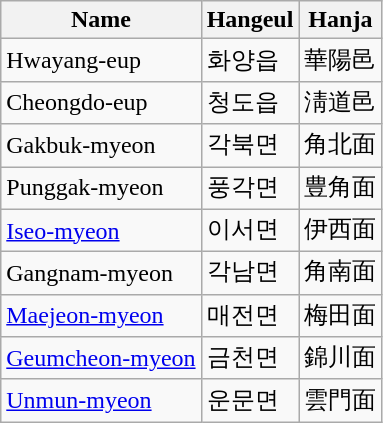<table class="wikitable sortable">
<tr>
<th>Name</th>
<th>Hangeul</th>
<th>Hanja</th>
</tr>
<tr>
<td>Hwayang-eup</td>
<td>화양읍</td>
<td>華陽邑</td>
</tr>
<tr>
<td>Cheongdo-eup</td>
<td>청도읍</td>
<td>淸道邑</td>
</tr>
<tr>
<td>Gakbuk-myeon</td>
<td>각북면</td>
<td>角北面</td>
</tr>
<tr>
<td>Punggak-myeon</td>
<td>풍각면</td>
<td>豊角面</td>
</tr>
<tr>
<td><a href='#'>Iseo-myeon</a></td>
<td>이서면</td>
<td>伊西面</td>
</tr>
<tr>
<td>Gangnam-myeon</td>
<td>각남면</td>
<td>角南面</td>
</tr>
<tr>
<td><a href='#'>Maejeon-myeon</a></td>
<td>매전면</td>
<td>梅田面</td>
</tr>
<tr>
<td><a href='#'>Geumcheon-myeon</a></td>
<td>금천면</td>
<td>錦川面</td>
</tr>
<tr>
<td><a href='#'>Unmun-myeon</a></td>
<td>운문면</td>
<td>雲門面</td>
</tr>
</table>
